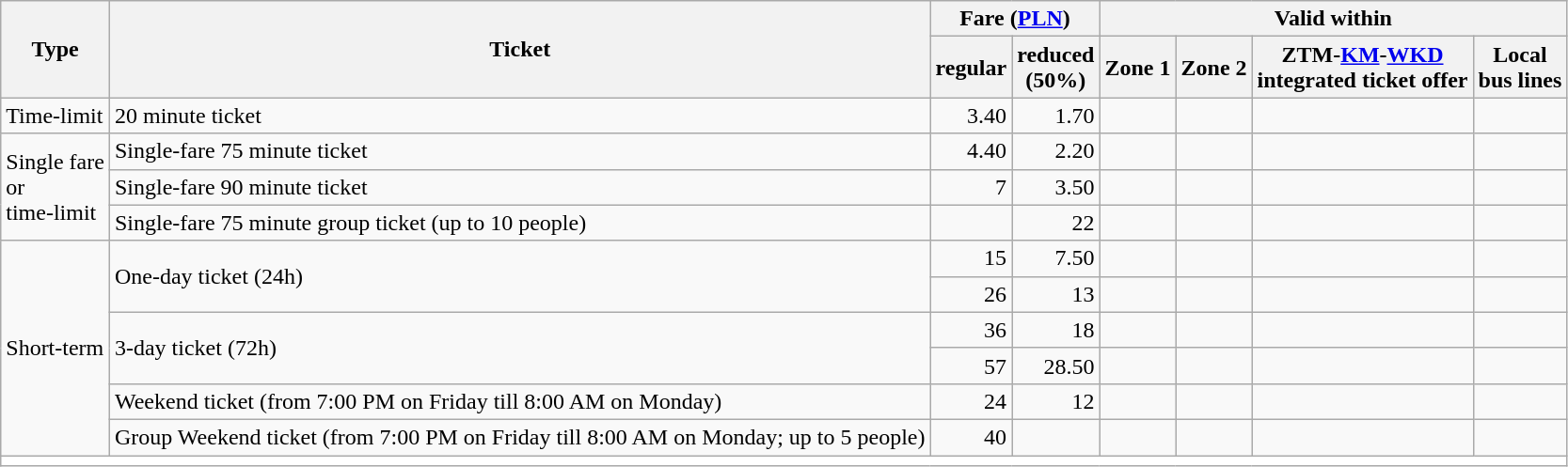<table class="wikitable">
<tr>
<th rowspan="2">Type</th>
<th rowspan="2">Ticket</th>
<th colspan="2">Fare (<a href='#'>PLN</a>)</th>
<th colspan="4">Valid within</th>
</tr>
<tr>
<th>regular</th>
<th>reduced<br>(50%)</th>
<th>Zone 1</th>
<th>Zone 2</th>
<th>ZTM-<a href='#'>KM</a>-<a href='#'>WKD</a><br>integrated ticket offer</th>
<th>Local<br>bus
lines</th>
</tr>
<tr>
<td>Time-limit</td>
<td>20 minute ticket</td>
<td style="text-align: right;">3.40</td>
<td style="text-align: right;">1.70</td>
<td></td>
<td></td>
<td></td>
<td></td>
</tr>
<tr>
<td rowspan="3">Single fare<br>or<br>time-limit</td>
<td>Single-fare 75 minute ticket</td>
<td style="text-align: right;">4.40</td>
<td style="text-align: right;">2.20</td>
<td></td>
<td></td>
<td></td>
<td></td>
</tr>
<tr>
<td>Single-fare 90 minute ticket</td>
<td style="text-align: right;">7</td>
<td style="text-align: right;">3.50</td>
<td></td>
<td></td>
<td></td>
<td></td>
</tr>
<tr>
<td>Single-fare 75 minute group ticket (up to 10 people)</td>
<td></td>
<td style="text-align: right;">22</td>
<td></td>
<td></td>
<td></td>
<td></td>
</tr>
<tr>
<td rowspan="6">Short-term</td>
<td rowspan="2">One-day ticket (24h)</td>
<td style="text-align: right;">15</td>
<td style="text-align: right;">7.50</td>
<td></td>
<td></td>
<td></td>
<td></td>
</tr>
<tr>
<td style="text-align: right;">26</td>
<td style="text-align: right;">13</td>
<td></td>
<td></td>
<td></td>
<td></td>
</tr>
<tr>
<td rowspan="2">3-day ticket (72h)</td>
<td style="text-align: right;">36</td>
<td style="text-align: right;">18</td>
<td></td>
<td></td>
<td></td>
<td></td>
</tr>
<tr>
<td style="text-align: right;">57</td>
<td style="text-align: right;">28.50</td>
<td></td>
<td></td>
<td></td>
<td></td>
</tr>
<tr>
<td>Weekend ticket (from 7:00 PM on Friday till 8:00 AM on Monday)</td>
<td style="text-align: right;">24</td>
<td style="text-align: right;">12</td>
<td></td>
<td></td>
<td></td>
<td></td>
</tr>
<tr>
<td>Group Weekend ticket (from 7:00 PM on Friday till 8:00 AM on Monday; up to 5 people)</td>
<td style="text-align: right;">40</td>
<td></td>
<td></td>
<td></td>
<td></td>
<td></td>
</tr>
<tr>
<td colspan="8" style="background:white"></td>
</tr>
</table>
